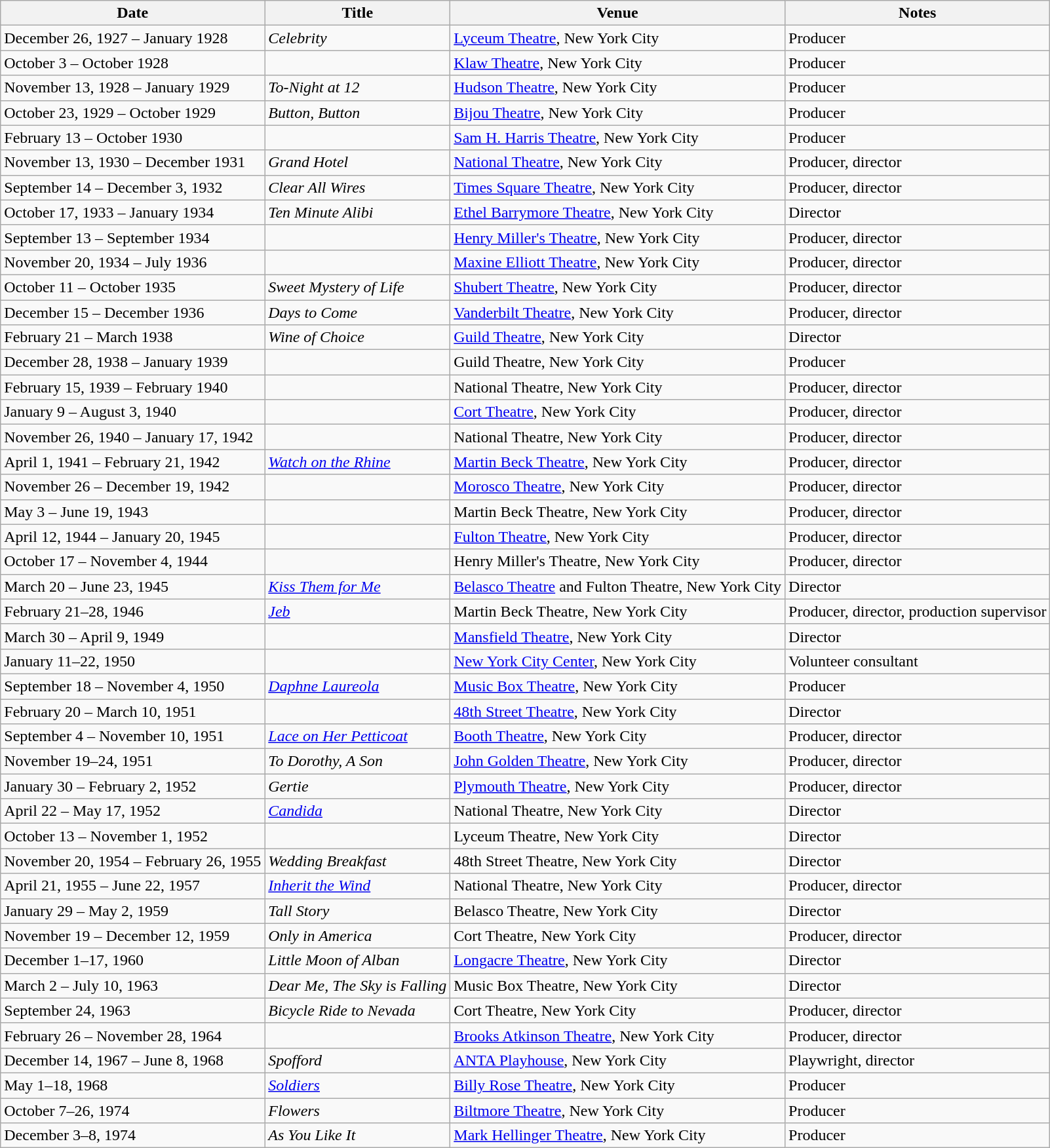<table class="wikitable sortable">
<tr>
<th class="unsortable">Date</th>
<th>Title</th>
<th class="unsortable">Venue</th>
<th class="unsortable">Notes</th>
</tr>
<tr>
<td>December 26, 1927 – January 1928</td>
<td><em>Celebrity</em></td>
<td><a href='#'>Lyceum Theatre</a>, New York City</td>
<td>Producer</td>
</tr>
<tr>
<td>October 3 – October 1928</td>
<td><em></em></td>
<td><a href='#'>Klaw Theatre</a>, New York City</td>
<td>Producer</td>
</tr>
<tr>
<td>November 13, 1928 – January 1929</td>
<td><em>To-Night at 12</em></td>
<td><a href='#'>Hudson Theatre</a>, New York City</td>
<td>Producer</td>
</tr>
<tr>
<td>October 23, 1929 – October 1929</td>
<td><em>Button, Button</em></td>
<td><a href='#'>Bijou Theatre</a>, New York City</td>
<td>Producer</td>
</tr>
<tr>
<td>February 13 – October 1930</td>
<td><em></em></td>
<td><a href='#'>Sam H. Harris Theatre</a>, New York City</td>
<td>Producer</td>
</tr>
<tr>
<td>November 13, 1930 – December 1931</td>
<td><em>Grand Hotel</em></td>
<td><a href='#'>National Theatre</a>, New York City</td>
<td>Producer, director</td>
</tr>
<tr>
<td>September 14 – December 3, 1932</td>
<td><em>Clear All Wires</em></td>
<td><a href='#'>Times Square Theatre</a>, New York City</td>
<td>Producer, director</td>
</tr>
<tr>
<td>October 17, 1933 – January 1934</td>
<td><em>Ten Minute Alibi</em></td>
<td><a href='#'>Ethel Barrymore Theatre</a>, New York City</td>
<td>Director</td>
</tr>
<tr>
<td>September 13 – September 1934</td>
<td><em></em></td>
<td><a href='#'>Henry Miller's Theatre</a>, New York City</td>
<td>Producer, director</td>
</tr>
<tr>
<td>November 20, 1934 – July 1936</td>
<td><em></em></td>
<td><a href='#'>Maxine Elliott Theatre</a>, New York City</td>
<td>Producer, director</td>
</tr>
<tr>
<td>October 11 – October 1935</td>
<td><em>Sweet Mystery of Life</em></td>
<td><a href='#'>Shubert Theatre</a>, New York City</td>
<td>Producer, director</td>
</tr>
<tr>
<td>December 15 – December 1936</td>
<td><em>Days to Come</em></td>
<td><a href='#'>Vanderbilt Theatre</a>, New York City</td>
<td>Producer, director</td>
</tr>
<tr>
<td>February 21 – March 1938</td>
<td><em>Wine of Choice</em></td>
<td><a href='#'>Guild Theatre</a>, New York City</td>
<td>Director</td>
</tr>
<tr>
<td>December 28, 1938 – January 1939</td>
<td><em></em></td>
<td>Guild Theatre, New York City</td>
<td>Producer</td>
</tr>
<tr>
<td>February 15, 1939 – February 1940</td>
<td><em></em></td>
<td>National Theatre, New York City</td>
<td>Producer, director</td>
</tr>
<tr>
<td>January 9 – August 3, 1940</td>
<td><em></em></td>
<td><a href='#'>Cort Theatre</a>, New York City</td>
<td>Producer, director</td>
</tr>
<tr>
<td>November 26, 1940 – January 17, 1942</td>
<td><em></em></td>
<td>National Theatre, New York City</td>
<td>Producer, director</td>
</tr>
<tr>
<td>April 1, 1941 – February 21, 1942</td>
<td><em><a href='#'>Watch on the Rhine</a></em></td>
<td><a href='#'>Martin Beck Theatre</a>, New York City</td>
<td>Producer, director</td>
</tr>
<tr>
<td>November 26 – December 19, 1942</td>
<td><em></em></td>
<td><a href='#'>Morosco Theatre</a>, New York City</td>
<td>Producer, director</td>
</tr>
<tr>
<td>May 3 – June 19, 1943</td>
<td><em></em></td>
<td>Martin Beck Theatre, New York City</td>
<td>Producer, director</td>
</tr>
<tr>
<td>April 12, 1944 – January 20, 1945</td>
<td><em></em></td>
<td><a href='#'>Fulton Theatre</a>, New York City</td>
<td>Producer, director</td>
</tr>
<tr>
<td>October 17 – November 4, 1944</td>
<td><em></em></td>
<td>Henry Miller's Theatre, New York City</td>
<td>Producer, director</td>
</tr>
<tr>
<td>March 20 – June 23, 1945</td>
<td><em><a href='#'>Kiss Them for Me</a></em></td>
<td><a href='#'>Belasco Theatre</a> and Fulton Theatre, New York City</td>
<td>Director</td>
</tr>
<tr>
<td>February 21–28, 1946</td>
<td><em><a href='#'>Jeb</a></em></td>
<td>Martin Beck Theatre, New York City</td>
<td>Producer, director, production supervisor</td>
</tr>
<tr>
<td>March 30 – April 9, 1949</td>
<td><em></em></td>
<td><a href='#'>Mansfield Theatre</a>, New York City</td>
<td>Director</td>
</tr>
<tr>
<td>January 11–22, 1950</td>
<td><em></em></td>
<td><a href='#'>New York City Center</a>, New York City</td>
<td>Volunteer consultant</td>
</tr>
<tr>
<td>September 18 – November 4, 1950</td>
<td><em><a href='#'>Daphne Laureola</a></em></td>
<td><a href='#'>Music Box Theatre</a>, New York City</td>
<td>Producer</td>
</tr>
<tr>
<td>February 20 – March 10, 1951</td>
<td><em></em></td>
<td><a href='#'>48th Street Theatre</a>, New York City</td>
<td>Director</td>
</tr>
<tr>
<td>September 4 – November 10, 1951</td>
<td><em><a href='#'>Lace on Her Petticoat</a></em></td>
<td><a href='#'>Booth Theatre</a>, New York City</td>
<td>Producer, director</td>
</tr>
<tr>
<td>November 19–24, 1951</td>
<td><em>To Dorothy, A Son</em></td>
<td><a href='#'>John Golden Theatre</a>, New York City</td>
<td>Producer, director</td>
</tr>
<tr>
<td>January 30 – February 2, 1952</td>
<td><em>Gertie</em></td>
<td><a href='#'>Plymouth Theatre</a>, New York City</td>
<td>Producer, director</td>
</tr>
<tr>
<td>April 22 – May 17, 1952</td>
<td><em><a href='#'>Candida</a></em></td>
<td>National Theatre, New York City</td>
<td>Director</td>
</tr>
<tr>
<td>October 13 – November 1, 1952</td>
<td><em></em></td>
<td>Lyceum Theatre, New York City</td>
<td>Director</td>
</tr>
<tr>
<td>November 20, 1954 – February 26, 1955</td>
<td><em>Wedding Breakfast</em></td>
<td>48th Street Theatre, New York City</td>
<td>Director</td>
</tr>
<tr>
<td>April 21, 1955 – June 22, 1957</td>
<td><em><a href='#'>Inherit the Wind</a></em></td>
<td>National Theatre, New York City</td>
<td>Producer, director</td>
</tr>
<tr>
<td>January 29 – May 2, 1959</td>
<td><em>Tall Story</em></td>
<td>Belasco Theatre, New York City</td>
<td>Director</td>
</tr>
<tr>
<td>November 19 – December 12, 1959</td>
<td><em>Only in America</em></td>
<td>Cort Theatre, New York City</td>
<td>Producer, director</td>
</tr>
<tr>
<td>December 1–17, 1960</td>
<td><em>Little Moon of Alban</em></td>
<td><a href='#'>Longacre Theatre</a>, New York City</td>
<td>Director</td>
</tr>
<tr>
<td>March 2 – July 10, 1963</td>
<td><em>Dear Me, The Sky is Falling</em></td>
<td>Music Box Theatre, New York City</td>
<td>Director</td>
</tr>
<tr>
<td>September 24, 1963</td>
<td><em>Bicycle Ride to Nevada</em></td>
<td>Cort Theatre, New York City</td>
<td>Producer, director</td>
</tr>
<tr>
<td>February 26 – November 28, 1964</td>
<td><em></em></td>
<td><a href='#'>Brooks Atkinson Theatre</a>, New York City</td>
<td>Producer, director</td>
</tr>
<tr>
<td>December 14, 1967 – June 8, 1968</td>
<td><em>Spofford</em></td>
<td><a href='#'>ANTA Playhouse</a>, New York City</td>
<td>Playwright, director</td>
</tr>
<tr>
<td>May 1–18, 1968</td>
<td><em><a href='#'>Soldiers</a></em></td>
<td><a href='#'>Billy Rose Theatre</a>, New York City</td>
<td>Producer</td>
</tr>
<tr>
<td>October 7–26, 1974</td>
<td><em>Flowers</em></td>
<td><a href='#'>Biltmore Theatre</a>, New York City</td>
<td>Producer</td>
</tr>
<tr>
<td>December 3–8, 1974</td>
<td><em>As You Like It</em></td>
<td><a href='#'>Mark Hellinger Theatre</a>, New York City</td>
<td>Producer</td>
</tr>
</table>
